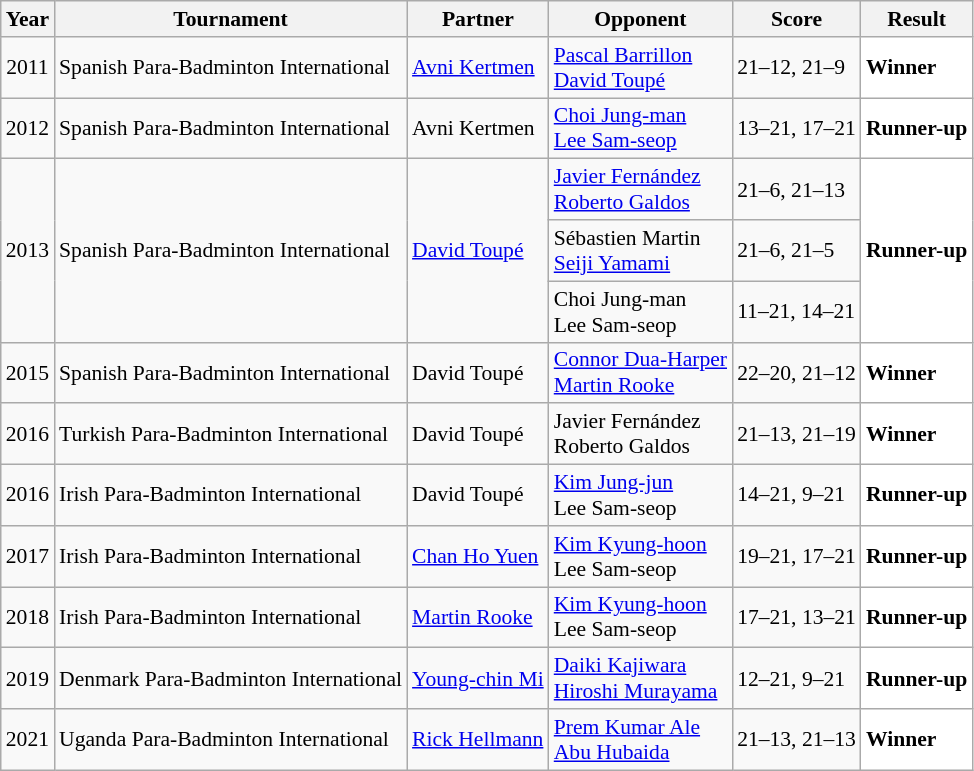<table class="sortable wikitable" style="font-size: 90%;">
<tr>
<th>Year</th>
<th>Tournament</th>
<th>Partner</th>
<th>Opponent</th>
<th>Score</th>
<th>Result</th>
</tr>
<tr>
<td align="center">2011</td>
<td align="left">Spanish Para-Badminton International</td>
<td> <a href='#'>Avni Kertmen</a></td>
<td align="left"> <a href='#'>Pascal Barrillon</a><br> <a href='#'>David Toupé</a></td>
<td align="left">21–12, 21–9</td>
<td style="text-align:left; background:white"> <strong>Winner</strong></td>
</tr>
<tr>
<td align="center">2012</td>
<td align="left">Spanish Para-Badminton International</td>
<td> Avni Kertmen</td>
<td align="left"> <a href='#'>Choi Jung-man</a><br> <a href='#'>Lee Sam-seop</a></td>
<td align="left">13–21, 17–21</td>
<td style="text-align:left; background:white"> <strong>Runner-up</strong></td>
</tr>
<tr>
<td rowspan="3" align="center">2013</td>
<td rowspan="3" align="left">Spanish Para-Badminton International</td>
<td rowspan="3"> <a href='#'>David Toupé</a></td>
<td align="left"> <a href='#'>Javier Fernández</a><br> <a href='#'>Roberto Galdos</a></td>
<td align="left">21–6, 21–13</td>
<td rowspan="3" style="text-align:left; background:white"> <strong>Runner-up</strong></td>
</tr>
<tr>
<td align="left"> Sébastien Martin<br> <a href='#'>Seiji Yamami</a></td>
<td align="left">21–6, 21–5</td>
</tr>
<tr>
<td align="left"> Choi Jung-man<br> Lee Sam-seop</td>
<td align="left">11–21, 14–21</td>
</tr>
<tr>
<td align="center">2015</td>
<td align="left">Spanish Para-Badminton International</td>
<td> David Toupé</td>
<td align="left"> <a href='#'>Connor Dua-Harper</a><br> <a href='#'>Martin Rooke</a></td>
<td align="left">22–20, 21–12</td>
<td style="text-align:left; background:white"> <strong>Winner</strong></td>
</tr>
<tr>
<td align="center">2016</td>
<td align="left">Turkish Para-Badminton International</td>
<td> David Toupé</td>
<td align="left"> Javier Fernández<br> Roberto Galdos</td>
<td align="left">21–13, 21–19</td>
<td style="text-align:left; background:white"> <strong>Winner</strong></td>
</tr>
<tr>
<td align="center">2016</td>
<td align="left">Irish Para-Badminton International</td>
<td> David Toupé</td>
<td align="left"> <a href='#'>Kim Jung-jun</a><br> Lee Sam-seop</td>
<td align="left">14–21, 9–21</td>
<td style="text-align:left; background:white"> <strong>Runner-up</strong></td>
</tr>
<tr>
<td align="center">2017</td>
<td align="left">Irish Para-Badminton International</td>
<td> <a href='#'>Chan Ho Yuen</a></td>
<td align="left"> <a href='#'>Kim Kyung-hoon</a><br> Lee Sam-seop</td>
<td align="left">19–21, 17–21</td>
<td style="text-align:left; background:white"> <strong>Runner-up</strong></td>
</tr>
<tr>
<td align="center">2018</td>
<td align="left">Irish Para-Badminton International</td>
<td> <a href='#'>Martin Rooke</a></td>
<td align="left"> <a href='#'>Kim Kyung-hoon</a><br> Lee Sam-seop</td>
<td align="left">17–21, 13–21</td>
<td style="text-align:left; background:white"> <strong>Runner-up</strong></td>
</tr>
<tr>
<td align="center">2019</td>
<td align="left">Denmark Para-Badminton International</td>
<td> <a href='#'>Young-chin Mi</a></td>
<td align="left"> <a href='#'>Daiki Kajiwara</a><br> <a href='#'>Hiroshi Murayama</a></td>
<td align="left">12–21, 9–21</td>
<td style="text-align:left; background:white"> <strong>Runner-up</strong></td>
</tr>
<tr>
<td align="center">2021</td>
<td align="left">Uganda Para-Badminton International</td>
<td> <a href='#'>Rick Hellmann</a></td>
<td align="left"> <a href='#'>Prem Kumar Ale</a><br> <a href='#'>Abu Hubaida</a></td>
<td align="left">21–13, 21–13</td>
<td style="text-align:left; background:white"> <strong>Winner</strong></td>
</tr>
</table>
